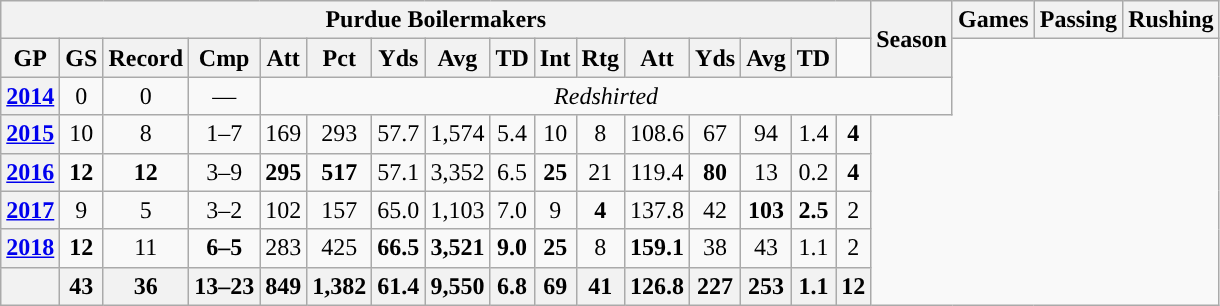<table class=wikitable style="text-align:center;">
<tr>
<th colspan="16">Purdue Boilermakers</th>
<th rowspan="2">Season</th>
<th colspan="3">Games</th>
<th colspan="8">Passing</th>
<th colspan="5">Rushing</th>
</tr>
<tr>
<th>GP</th>
<th>GS</th>
<th>Record</th>
<th>Cmp</th>
<th>Att</th>
<th>Pct</th>
<th>Yds</th>
<th>Avg</th>
<th>TD</th>
<th>Int</th>
<th>Rtg</th>
<th>Att</th>
<th>Yds</th>
<th>Avg</th>
<th>TD</th>
</tr>
<tr>
<th><a href='#'>2014</a></th>
<td>0</td>
<td>0</td>
<td>—</td>
<td colspan="13"><em>Redshirted </em></td>
</tr>
<tr>
<th><a href='#'>2015</a></th>
<td>10</td>
<td>8</td>
<td>1–7</td>
<td>169</td>
<td>293</td>
<td>57.7</td>
<td>1,574</td>
<td>5.4</td>
<td>10</td>
<td>8</td>
<td>108.6</td>
<td>67</td>
<td>94</td>
<td>1.4</td>
<td><strong>4</strong></td>
</tr>
<tr>
<th><a href='#'>2016</a></th>
<td><strong>12</strong></td>
<td><strong>12</strong></td>
<td>3–9</td>
<td><strong>295</strong></td>
<td><strong>517</strong></td>
<td>57.1</td>
<td>3,352</td>
<td>6.5</td>
<td><strong>25</strong></td>
<td>21</td>
<td>119.4</td>
<td><strong>80</strong></td>
<td>13</td>
<td>0.2</td>
<td><strong>4</strong></td>
</tr>
<tr>
<th><a href='#'>2017</a></th>
<td>9</td>
<td>5</td>
<td>3–2</td>
<td>102</td>
<td>157</td>
<td>65.0</td>
<td>1,103</td>
<td>7.0</td>
<td>9</td>
<td><strong>4</strong></td>
<td>137.8</td>
<td>42</td>
<td><strong>103</strong></td>
<td><strong>2.5</strong></td>
<td>2</td>
</tr>
<tr>
<th><a href='#'>2018</a></th>
<td><strong>12</strong></td>
<td>11</td>
<td><strong>6–5</strong></td>
<td>283</td>
<td>425</td>
<td><strong>66.5</strong></td>
<td><strong>3,521</strong></td>
<td><strong>9.0</strong></td>
<td><strong>25</strong></td>
<td>8</td>
<td><strong>159.1</strong></td>
<td>38</td>
<td>43</td>
<td>1.1</td>
<td>2</td>
</tr>
<tr>
<th></th>
<th>43</th>
<th>36</th>
<th>13–23</th>
<th>849</th>
<th>1,382</th>
<th>61.4</th>
<th>9,550</th>
<th>6.8</th>
<th>69</th>
<th>41</th>
<th>126.8</th>
<th>227</th>
<th>253</th>
<th>1.1</th>
<th>12</th>
</tr>
</table>
